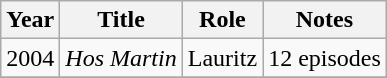<table class="wikitable sortable">
<tr>
<th>Year</th>
<th>Title</th>
<th>Role</th>
<th class="unsortable">Notes</th>
</tr>
<tr>
<td>2004</td>
<td><em>Hos Martin</em></td>
<td>Lauritz</td>
<td>12 episodes</td>
</tr>
<tr>
</tr>
</table>
